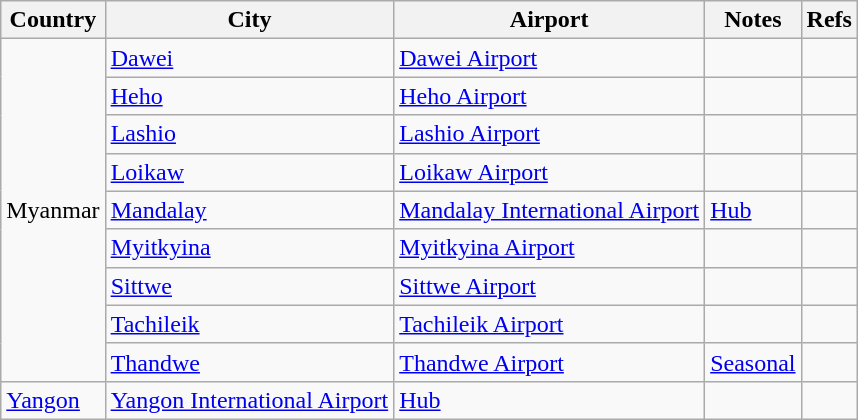<table class="wikitable sortable">
<tr>
<th>Country</th>
<th>City</th>
<th>Airport</th>
<th>Notes</th>
<th class="unsortable">Refs</th>
</tr>
<tr>
<td rowspan="9">Myanmar</td>
<td><a href='#'>Dawei</a></td>
<td><a href='#'>Dawei Airport</a></td>
<td align=center></td>
<td align=center></td>
</tr>
<tr>
<td><a href='#'>Heho</a></td>
<td><a href='#'>Heho Airport</a></td>
<td align=center></td>
<td align=center></td>
</tr>
<tr>
<td><a href='#'>Lashio</a></td>
<td><a href='#'>Lashio Airport</a></td>
<td align=center></td>
<td align=center></td>
</tr>
<tr>
<td><a href='#'>Loikaw</a></td>
<td><a href='#'>Loikaw Airport</a></td>
<td align=center></td>
</tr>
<tr>
<td><a href='#'>Mandalay</a></td>
<td><a href='#'>Mandalay International Airport</a></td>
<td><a href='#'>Hub</a></td>
<td align=center></td>
</tr>
<tr>
<td><a href='#'>Myitkyina</a></td>
<td><a href='#'>Myitkyina Airport</a></td>
<td align=center></td>
<td align=center></td>
</tr>
<tr>
<td><a href='#'>Sittwe</a></td>
<td><a href='#'>Sittwe Airport</a></td>
<td align=center></td>
<td align=center></td>
</tr>
<tr>
<td><a href='#'>Tachileik</a></td>
<td><a href='#'>Tachileik Airport</a></td>
<td align=center></td>
<td align=center></td>
</tr>
<tr>
<td><a href='#'>Thandwe</a></td>
<td><a href='#'>Thandwe Airport</a></td>
<td><a href='#'>Seasonal</a></td>
<td align=center></td>
</tr>
<tr>
<td><a href='#'>Yangon</a></td>
<td><a href='#'>Yangon International Airport</a></td>
<td><a href='#'>Hub</a></td>
<td align=center></td>
</tr>
</table>
